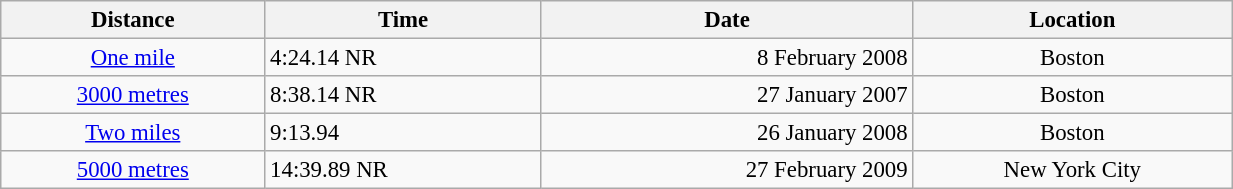<table class="wikitable" style=" text-align:center; font-size:95%;" width="65%">
<tr>
<th>Distance</th>
<th>Time</th>
<th>Date</th>
<th>Location</th>
</tr>
<tr>
<td><a href='#'>One mile</a></td>
<td align=left>4:24.14 NR</td>
<td align=right>8 February 2008</td>
<td>Boston</td>
</tr>
<tr>
<td><a href='#'>3000 metres</a></td>
<td align=left>8:38.14 NR</td>
<td align=right>27 January 2007</td>
<td>Boston</td>
</tr>
<tr>
<td><a href='#'>Two miles</a></td>
<td align=left>9:13.94</td>
<td align=right>26 January 2008</td>
<td>Boston</td>
</tr>
<tr>
<td><a href='#'>5000 metres</a></td>
<td align=left>14:39.89 NR</td>
<td align=right>27 February 2009</td>
<td>New York City</td>
</tr>
</table>
